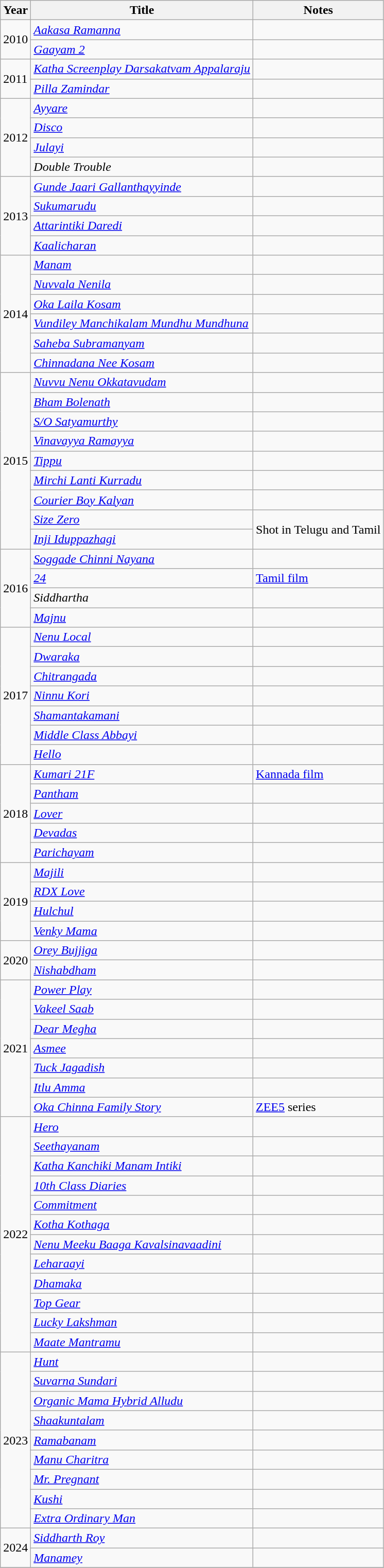<table class="wikitable">
<tr>
<th>Year</th>
<th>Title</th>
<th>Notes</th>
</tr>
<tr>
<td rowspan="2">2010</td>
<td><em><a href='#'>Aakasa Ramanna</a></em></td>
<td></td>
</tr>
<tr>
<td><em><a href='#'>Gaayam 2</a></em></td>
<td></td>
</tr>
<tr>
<td rowspan="2">2011</td>
<td><em><a href='#'>Katha Screenplay Darsakatvam Appalaraju</a></em></td>
<td></td>
</tr>
<tr>
<td><em><a href='#'>Pilla Zamindar</a></em></td>
<td></td>
</tr>
<tr>
<td rowspan="4">2012</td>
<td><em><a href='#'>Ayyare</a></em></td>
<td></td>
</tr>
<tr>
<td><em><a href='#'>Disco</a></em></td>
<td></td>
</tr>
<tr>
<td><em><a href='#'>Julayi</a></em></td>
<td></td>
</tr>
<tr>
<td><em>Double Trouble</em></td>
<td></td>
</tr>
<tr>
<td rowspan="4">2013</td>
<td><em><a href='#'>Gunde Jaari Gallanthayyinde</a></em></td>
<td></td>
</tr>
<tr>
<td><em><a href='#'>Sukumarudu</a></em></td>
<td></td>
</tr>
<tr>
<td><em><a href='#'>Attarintiki Daredi</a></em></td>
<td></td>
</tr>
<tr>
<td><em><a href='#'>Kaalicharan</a></em></td>
<td></td>
</tr>
<tr>
<td rowspan="6">2014</td>
<td><em><a href='#'>Manam</a></em></td>
<td></td>
</tr>
<tr>
<td><em><a href='#'>Nuvvala Nenila</a></em></td>
<td></td>
</tr>
<tr>
<td><em><a href='#'>Oka Laila Kosam</a></em></td>
<td></td>
</tr>
<tr>
<td><em><a href='#'>Vundiley Manchikalam Mundhu Mundhuna</a></em></td>
<td></td>
</tr>
<tr>
<td><em><a href='#'>Saheba Subramanyam</a></em></td>
<td></td>
</tr>
<tr>
<td><em><a href='#'>Chinnadana Nee Kosam</a></em></td>
<td></td>
</tr>
<tr>
<td rowspan="9">2015</td>
<td><em><a href='#'>Nuvvu Nenu Okkatavudam</a></em></td>
<td></td>
</tr>
<tr>
<td><em><a href='#'>Bham Bolenath</a></em></td>
<td></td>
</tr>
<tr>
<td><em><a href='#'>S/O Satyamurthy</a></em></td>
<td></td>
</tr>
<tr>
<td><em><a href='#'>Vinavayya Ramayya</a></em></td>
<td></td>
</tr>
<tr>
<td><em><a href='#'>Tippu</a></em></td>
<td></td>
</tr>
<tr>
<td><em><a href='#'>Mirchi Lanti Kurradu</a></em></td>
<td></td>
</tr>
<tr>
<td><em><a href='#'>Courier Boy Kalyan</a></em></td>
<td></td>
</tr>
<tr>
<td><em><a href='#'>Size Zero</a></em></td>
<td rowspan="2">Shot in Telugu and Tamil</td>
</tr>
<tr>
<td><em><a href='#'>Inji Iduppazhagi</a></em></td>
</tr>
<tr>
<td rowspan="4">2016</td>
<td><em><a href='#'>Soggade Chinni Nayana</a></em></td>
<td></td>
</tr>
<tr>
<td><em><a href='#'>24</a></em></td>
<td><a href='#'>Tamil film</a></td>
</tr>
<tr>
<td><em>Siddhartha</em></td>
<td></td>
</tr>
<tr>
<td><em><a href='#'>Majnu</a></em></td>
<td></td>
</tr>
<tr>
<td rowspan="7">2017</td>
<td><em><a href='#'>Nenu Local</a></em></td>
<td></td>
</tr>
<tr>
<td><em><a href='#'>Dwaraka</a></em></td>
<td></td>
</tr>
<tr>
<td><em><a href='#'>Chitrangada</a></em></td>
<td></td>
</tr>
<tr>
<td><em><a href='#'>Ninnu Kori</a></em></td>
<td></td>
</tr>
<tr>
<td><em><a href='#'>Shamantakamani</a></em></td>
<td></td>
</tr>
<tr>
<td><em><a href='#'>Middle Class Abbayi</a></em></td>
<td></td>
</tr>
<tr>
<td><em><a href='#'>Hello</a></em></td>
<td></td>
</tr>
<tr>
<td rowspan="5">2018</td>
<td><em><a href='#'>Kumari 21F</a></em></td>
<td><a href='#'>Kannada film</a></td>
</tr>
<tr>
<td><em><a href='#'>Pantham</a></em></td>
<td></td>
</tr>
<tr>
<td><em><a href='#'>Lover</a></em></td>
<td></td>
</tr>
<tr>
<td><em><a href='#'>Devadas</a></em></td>
<td></td>
</tr>
<tr>
<td><em><a href='#'>Parichayam</a></em></td>
<td></td>
</tr>
<tr>
<td rowspan="4">2019</td>
<td><em><a href='#'>Majili</a></em></td>
<td></td>
</tr>
<tr>
<td><em><a href='#'>RDX Love</a></em></td>
<td></td>
</tr>
<tr>
<td><em><a href='#'>Hulchul</a></em></td>
<td></td>
</tr>
<tr>
<td><em><a href='#'>Venky Mama</a></em></td>
<td></td>
</tr>
<tr>
<td rowspan="2">2020</td>
<td><em><a href='#'>Orey Bujjiga</a></em></td>
<td></td>
</tr>
<tr>
<td><em><a href='#'>Nishabdham</a></em></td>
<td></td>
</tr>
<tr>
<td rowspan="7">2021</td>
<td><em><a href='#'>Power Play</a></em></td>
<td></td>
</tr>
<tr>
<td><em><a href='#'>Vakeel Saab</a></em></td>
<td></td>
</tr>
<tr>
<td><em><a href='#'>Dear Megha</a></em></td>
<td></td>
</tr>
<tr>
<td><em><a href='#'>Asmee</a></em></td>
<td></td>
</tr>
<tr>
<td><em><a href='#'>Tuck Jagadish</a></em></td>
<td></td>
</tr>
<tr>
<td><em><a href='#'>Itlu Amma</a></em></td>
<td></td>
</tr>
<tr>
<td><em><a href='#'>Oka Chinna Family Story</a></em></td>
<td><a href='#'>ZEE5</a> series</td>
</tr>
<tr>
<td rowspan="12">2022</td>
<td><em><a href='#'>Hero</a></em></td>
<td></td>
</tr>
<tr>
<td><em><a href='#'>Seethayanam</a></em></td>
<td></td>
</tr>
<tr>
<td><em><a href='#'>Katha Kanchiki Manam Intiki</a></em></td>
<td></td>
</tr>
<tr>
<td><em><a href='#'>10th Class Diaries</a></em></td>
<td></td>
</tr>
<tr>
<td><em><a href='#'>Commitment</a></em></td>
<td></td>
</tr>
<tr>
<td><em><a href='#'>Kotha Kothaga</a></em></td>
<td></td>
</tr>
<tr>
<td><em><a href='#'>Nenu Meeku Baaga Kavalsinavaadini</a></em></td>
<td></td>
</tr>
<tr>
<td><em><a href='#'>Leharaayi</a></em></td>
<td></td>
</tr>
<tr>
<td><em><a href='#'>Dhamaka</a></em></td>
<td></td>
</tr>
<tr>
<td><em><a href='#'>Top Gear</a></em></td>
<td></td>
</tr>
<tr>
<td><em><a href='#'>Lucky Lakshman</a></em></td>
<td></td>
</tr>
<tr>
<td><em><a href='#'>Maate Mantramu</a></em></td>
<td></td>
</tr>
<tr>
<td rowspan="9">2023</td>
<td><em><a href='#'>Hunt</a></em></td>
<td></td>
</tr>
<tr>
<td><em><a href='#'>Suvarna Sundari</a></em></td>
<td></td>
</tr>
<tr>
<td><em><a href='#'>Organic Mama Hybrid Alludu</a></em></td>
<td></td>
</tr>
<tr>
<td><em><a href='#'>Shaakuntalam</a></em></td>
<td></td>
</tr>
<tr>
<td><em><a href='#'>Ramabanam</a></em></td>
<td></td>
</tr>
<tr>
<td><em><a href='#'>Manu Charitra</a></em></td>
<td></td>
</tr>
<tr>
<td><em><a href='#'>Mr. Pregnant</a></em></td>
<td></td>
</tr>
<tr>
<td><em><a href='#'>Kushi</a></em></td>
<td></td>
</tr>
<tr>
<td><em><a href='#'>Extra Ordinary Man</a></em></td>
<td></td>
</tr>
<tr>
<td rowspan="2">2024</td>
<td><em><a href='#'>Siddharth Roy</a></em></td>
<td></td>
</tr>
<tr>
<td><em><a href='#'>Manamey</a></em></td>
<td></td>
</tr>
<tr>
</tr>
</table>
